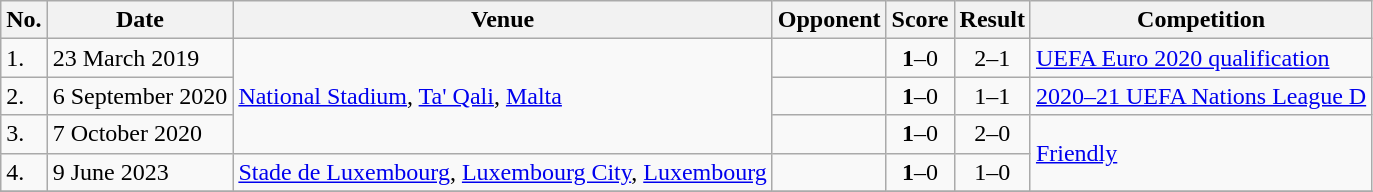<table class="wikitable" style="font-size:100%;">
<tr>
<th>No.</th>
<th>Date</th>
<th>Venue</th>
<th>Opponent</th>
<th>Score</th>
<th>Result</th>
<th>Competition</th>
</tr>
<tr>
<td>1.</td>
<td>23 March 2019</td>
<td rowspan=3><a href='#'>National Stadium</a>, <a href='#'>Ta' Qali</a>, <a href='#'>Malta</a></td>
<td></td>
<td align=center><strong>1</strong>–0</td>
<td align=center>2–1</td>
<td><a href='#'>UEFA Euro 2020 qualification</a></td>
</tr>
<tr>
<td>2.</td>
<td>6 September 2020</td>
<td></td>
<td align=center><strong>1</strong>–0</td>
<td align=center>1–1</td>
<td><a href='#'>2020–21 UEFA Nations League D</a></td>
</tr>
<tr>
<td>3.</td>
<td>7 October 2020</td>
<td></td>
<td align=center><strong>1</strong>–0</td>
<td align=center>2–0</td>
<td rowspan=2><a href='#'>Friendly</a></td>
</tr>
<tr>
<td>4.</td>
<td>9 June 2023</td>
<td><a href='#'>Stade de Luxembourg</a>, <a href='#'>Luxembourg City</a>, <a href='#'>Luxembourg</a></td>
<td></td>
<td align=center><strong>1</strong>–0</td>
<td align=center>1–0</td>
</tr>
<tr>
</tr>
</table>
